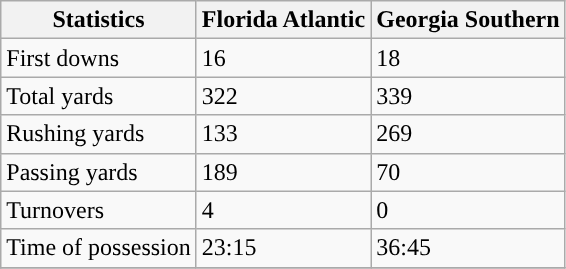<table class="wikitable">
<tr>
<th>Statistics</th>
<th>Florida Atlantic</th>
<th>Georgia Southern</th>
</tr>
<tr>
<td>First downs</td>
<td>16</td>
<td>18</td>
</tr>
<tr>
<td>Total yards</td>
<td>322</td>
<td>339</td>
</tr>
<tr>
<td>Rushing yards</td>
<td>133</td>
<td>269</td>
</tr>
<tr>
<td>Passing yards</td>
<td>189</td>
<td>70</td>
</tr>
<tr>
<td>Turnovers</td>
<td>4</td>
<td>0</td>
</tr>
<tr>
<td>Time of possession</td>
<td>23:15</td>
<td>36:45</td>
</tr>
<tr>
</tr>
</table>
